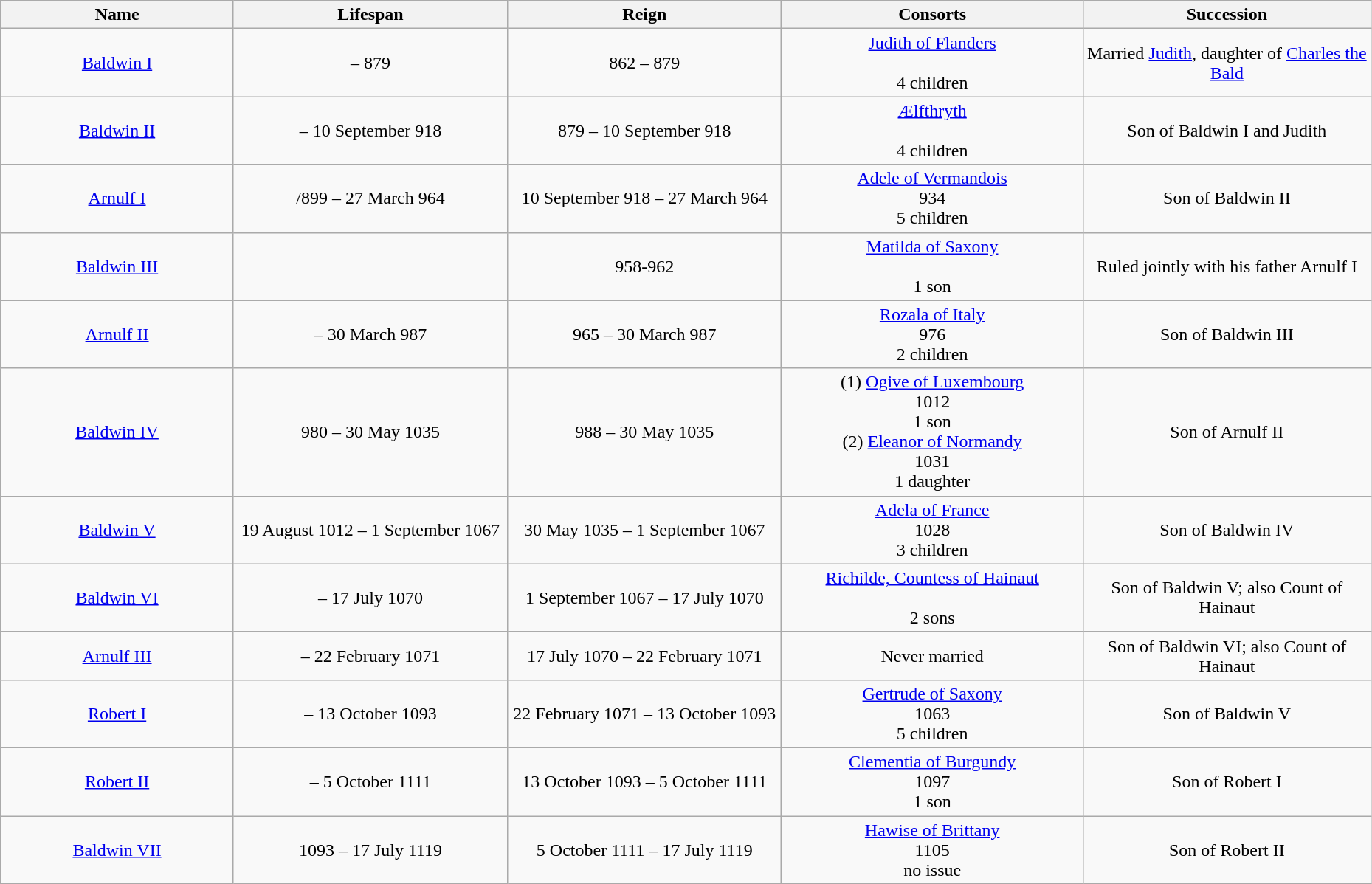<table width=98% class="wikitable" style="text-align:center;">
<tr>
<th width="17%">Name</th>
<th width="20%">Lifespan</th>
<th width="20%">Reign</th>
<th width="22%">Consorts</th>
<th width="28%">Succession</th>
</tr>
<tr>
<td><a href='#'>Baldwin I</a></td>
<td> – 879</td>
<td>862 – 879</td>
<td><a href='#'>Judith of Flanders</a><br><br>4 children</td>
<td>Married <a href='#'>Judith</a>, daughter of <a href='#'>Charles the Bald</a></td>
</tr>
<tr>
<td><a href='#'>Baldwin II</a></td>
<td> – 10 September 918</td>
<td>879 – 10 September 918</td>
<td><a href='#'>Ælfthryth</a><br><br>4 children</td>
<td>Son of Baldwin I and Judith</td>
</tr>
<tr>
<td><a href='#'>Arnulf I</a></td>
<td>/899 – 27 March 964</td>
<td>10 September 918 – 27 March 964</td>
<td><a href='#'>Adele of Vermandois</a><br>934<br>5 children</td>
<td>Son of Baldwin II</td>
</tr>
<tr>
<td><a href='#'>Baldwin III</a></td>
<td></td>
<td>958-962</td>
<td><a href='#'>Matilda of Saxony</a><br><br>1 son</td>
<td>Ruled jointly with his father Arnulf I</td>
</tr>
<tr>
<td><a href='#'>Arnulf II</a></td>
<td> – 30 March 987</td>
<td>965 – 30 March 987</td>
<td><a href='#'>Rozala of Italy</a><br>976<br>2 children</td>
<td>Son of Baldwin III</td>
</tr>
<tr>
<td><a href='#'>Baldwin IV</a></td>
<td>980 – 30 May 1035</td>
<td>988 – 30 May 1035</td>
<td>(1) <a href='#'>Ogive of Luxembourg</a><br>1012<br>1 son<br>(2) <a href='#'>Eleanor of Normandy</a><br>1031<br>1 daughter</td>
<td>Son of Arnulf II</td>
</tr>
<tr>
<td><a href='#'>Baldwin V</a></td>
<td>19 August 1012 – 1 September 1067</td>
<td>30 May 1035 – 1 September 1067</td>
<td><a href='#'>Adela of France</a><br>1028<br>3 children</td>
<td>Son of Baldwin IV</td>
</tr>
<tr>
<td><a href='#'>Baldwin VI</a></td>
<td> – 17 July 1070</td>
<td>1 September 1067 – 17 July 1070</td>
<td><a href='#'>Richilde, Countess of Hainaut</a><br><br>2 sons</td>
<td>Son of Baldwin V; also Count of Hainaut</td>
</tr>
<tr>
<td><a href='#'>Arnulf III</a></td>
<td> – 22 February 1071</td>
<td>17 July 1070 – 22 February 1071</td>
<td>Never married</td>
<td>Son of Baldwin VI; also Count of Hainaut</td>
</tr>
<tr>
<td><a href='#'>Robert I</a></td>
<td> – 13 October 1093</td>
<td>22 February 1071 – 13 October 1093</td>
<td><a href='#'>Gertrude of Saxony</a><br>1063<br>5 children</td>
<td>Son of Baldwin V</td>
</tr>
<tr>
<td><a href='#'>Robert II</a></td>
<td> – 5 October 1111</td>
<td>13 October 1093 – 5 October 1111</td>
<td><a href='#'>Clementia of Burgundy</a><br>1097<br>1 son</td>
<td>Son of Robert I</td>
</tr>
<tr>
<td><a href='#'>Baldwin VII</a></td>
<td>1093 – 17 July 1119</td>
<td>5 October 1111 – 17 July 1119</td>
<td><a href='#'>Hawise of Brittany</a><br>1105<br>no issue</td>
<td>Son of Robert II</td>
</tr>
</table>
